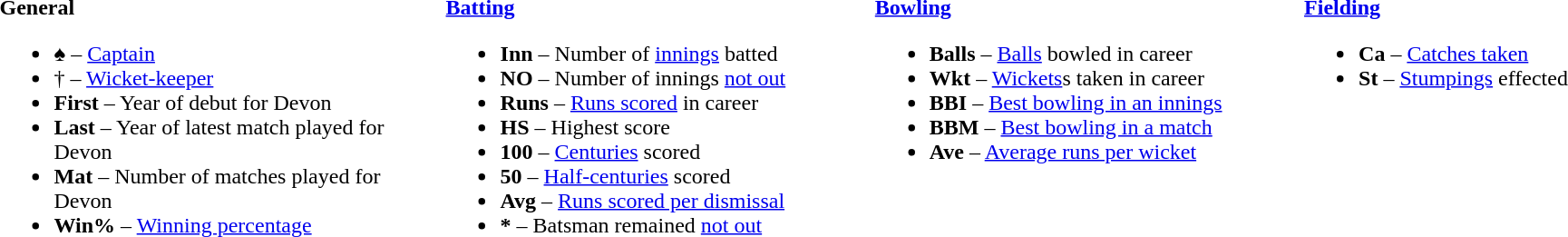<table>
<tr>
<td valign="top" style="width:26%"><br><strong>General</strong><ul><li>♠ – <a href='#'>Captain</a></li><li>† – <a href='#'>Wicket-keeper</a></li><li><strong>First</strong> – Year of debut for Devon</li><li><strong>Last</strong> – Year of latest match played for Devon</li><li><strong>Mat</strong> – Number of matches played for Devon</li><li><strong>Win%</strong> – <a href='#'>Winning percentage</a></li></ul></td>
<td valign="top" style="width:25%"><br><strong><a href='#'>Batting</a></strong><ul><li><strong>Inn</strong> – Number of <a href='#'>innings</a> batted</li><li><strong>NO</strong> – Number of innings <a href='#'>not out</a></li><li><strong>Runs</strong> – <a href='#'>Runs scored</a> in career</li><li><strong>HS</strong> – Highest score</li><li><strong>100</strong> – <a href='#'>Centuries</a> scored</li><li><strong>50</strong> – <a href='#'>Half-centuries</a> scored</li><li><strong>Avg</strong> – <a href='#'>Runs scored per dismissal</a></li><li><strong>*</strong> – Batsman remained <a href='#'>not out</a></li></ul></td>
<td valign="top" style="width:25%"><br><strong><a href='#'>Bowling</a></strong><ul><li><strong>Balls</strong> – <a href='#'>Balls</a> bowled in career</li><li><strong>Wkt</strong> – <a href='#'>Wickets</a>s taken in career</li><li><strong>BBI</strong> – <a href='#'>Best bowling in an innings</a></li><li><strong>BBM</strong> – <a href='#'>Best bowling in a match</a></li><li><strong>Ave</strong> – <a href='#'>Average runs per wicket</a></li></ul></td>
<td valign="top" style="width:24%"><br><strong><a href='#'>Fielding</a></strong><ul><li><strong>Ca</strong> – <a href='#'>Catches taken</a></li><li><strong>St</strong> – <a href='#'>Stumpings</a> effected</li></ul></td>
</tr>
</table>
